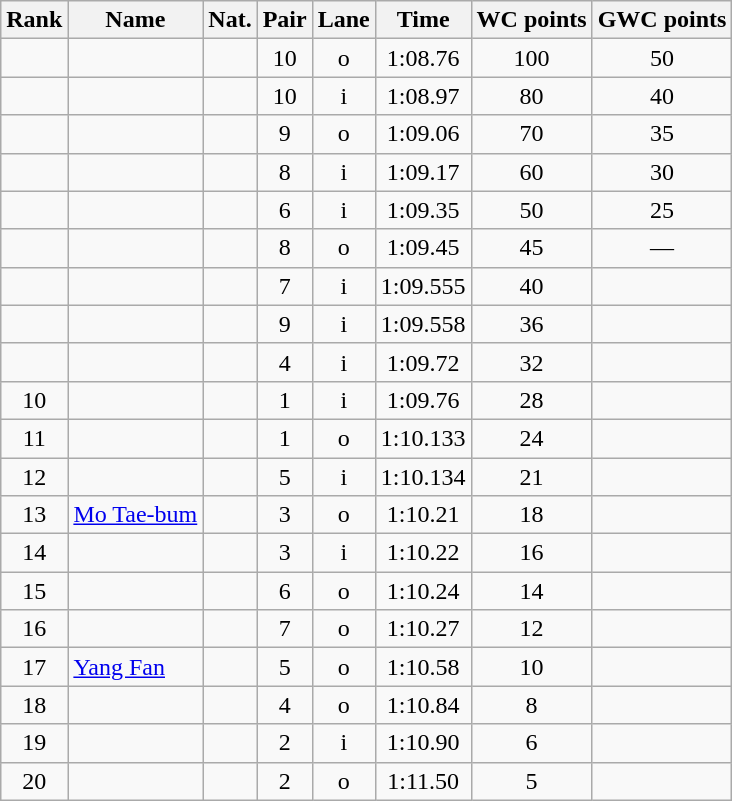<table class="wikitable sortable" style="text-align:center">
<tr>
<th>Rank</th>
<th>Name</th>
<th>Nat.</th>
<th>Pair</th>
<th>Lane</th>
<th>Time</th>
<th>WC points</th>
<th>GWC points</th>
</tr>
<tr>
<td></td>
<td align=left></td>
<td></td>
<td>10</td>
<td>o</td>
<td>1:08.76</td>
<td>100</td>
<td>50</td>
</tr>
<tr>
<td></td>
<td align=left></td>
<td></td>
<td>10</td>
<td>i</td>
<td>1:08.97</td>
<td>80</td>
<td>40</td>
</tr>
<tr>
<td></td>
<td align=left></td>
<td></td>
<td>9</td>
<td>o</td>
<td>1:09.06</td>
<td>70</td>
<td>35</td>
</tr>
<tr>
<td></td>
<td align=left></td>
<td></td>
<td>8</td>
<td>i</td>
<td>1:09.17</td>
<td>60</td>
<td>30</td>
</tr>
<tr>
<td></td>
<td align=left></td>
<td></td>
<td>6</td>
<td>i</td>
<td>1:09.35</td>
<td>50</td>
<td>25</td>
</tr>
<tr>
<td></td>
<td align=left></td>
<td></td>
<td>8</td>
<td>o</td>
<td>1:09.45</td>
<td>45</td>
<td>—</td>
</tr>
<tr>
<td></td>
<td align=left></td>
<td></td>
<td>7</td>
<td>i</td>
<td>1:09.555</td>
<td>40</td>
<td></td>
</tr>
<tr>
<td></td>
<td align=left></td>
<td></td>
<td>9</td>
<td>i</td>
<td>1:09.558</td>
<td>36</td>
<td></td>
</tr>
<tr>
<td></td>
<td align=left></td>
<td></td>
<td>4</td>
<td>i</td>
<td>1:09.72</td>
<td>32</td>
<td></td>
</tr>
<tr>
<td>10</td>
<td align=left></td>
<td></td>
<td>1</td>
<td>i</td>
<td>1:09.76</td>
<td>28</td>
<td></td>
</tr>
<tr>
<td>11</td>
<td align=left></td>
<td></td>
<td>1</td>
<td>o</td>
<td>1:10.133</td>
<td>24</td>
<td></td>
</tr>
<tr>
<td>12</td>
<td align=left></td>
<td></td>
<td>5</td>
<td>i</td>
<td>1:10.134</td>
<td>21</td>
<td></td>
</tr>
<tr>
<td>13</td>
<td align=left><a href='#'>Mo Tae-bum</a></td>
<td></td>
<td>3</td>
<td>o</td>
<td>1:10.21</td>
<td>18</td>
<td></td>
</tr>
<tr>
<td>14</td>
<td align=left></td>
<td></td>
<td>3</td>
<td>i</td>
<td>1:10.22</td>
<td>16</td>
<td></td>
</tr>
<tr>
<td>15</td>
<td align=left></td>
<td></td>
<td>6</td>
<td>o</td>
<td>1:10.24</td>
<td>14</td>
<td></td>
</tr>
<tr>
<td>16</td>
<td align=left></td>
<td></td>
<td>7</td>
<td>o</td>
<td>1:10.27</td>
<td>12</td>
<td></td>
</tr>
<tr>
<td>17</td>
<td align=left><a href='#'>Yang Fan</a></td>
<td></td>
<td>5</td>
<td>o</td>
<td>1:10.58</td>
<td>10</td>
<td></td>
</tr>
<tr>
<td>18</td>
<td align=left></td>
<td></td>
<td>4</td>
<td>o</td>
<td>1:10.84</td>
<td>8</td>
<td></td>
</tr>
<tr>
<td>19</td>
<td align=left></td>
<td></td>
<td>2</td>
<td>i</td>
<td>1:10.90</td>
<td>6</td>
<td></td>
</tr>
<tr>
<td>20</td>
<td align=left></td>
<td></td>
<td>2</td>
<td>o</td>
<td>1:11.50</td>
<td>5</td>
<td></td>
</tr>
</table>
